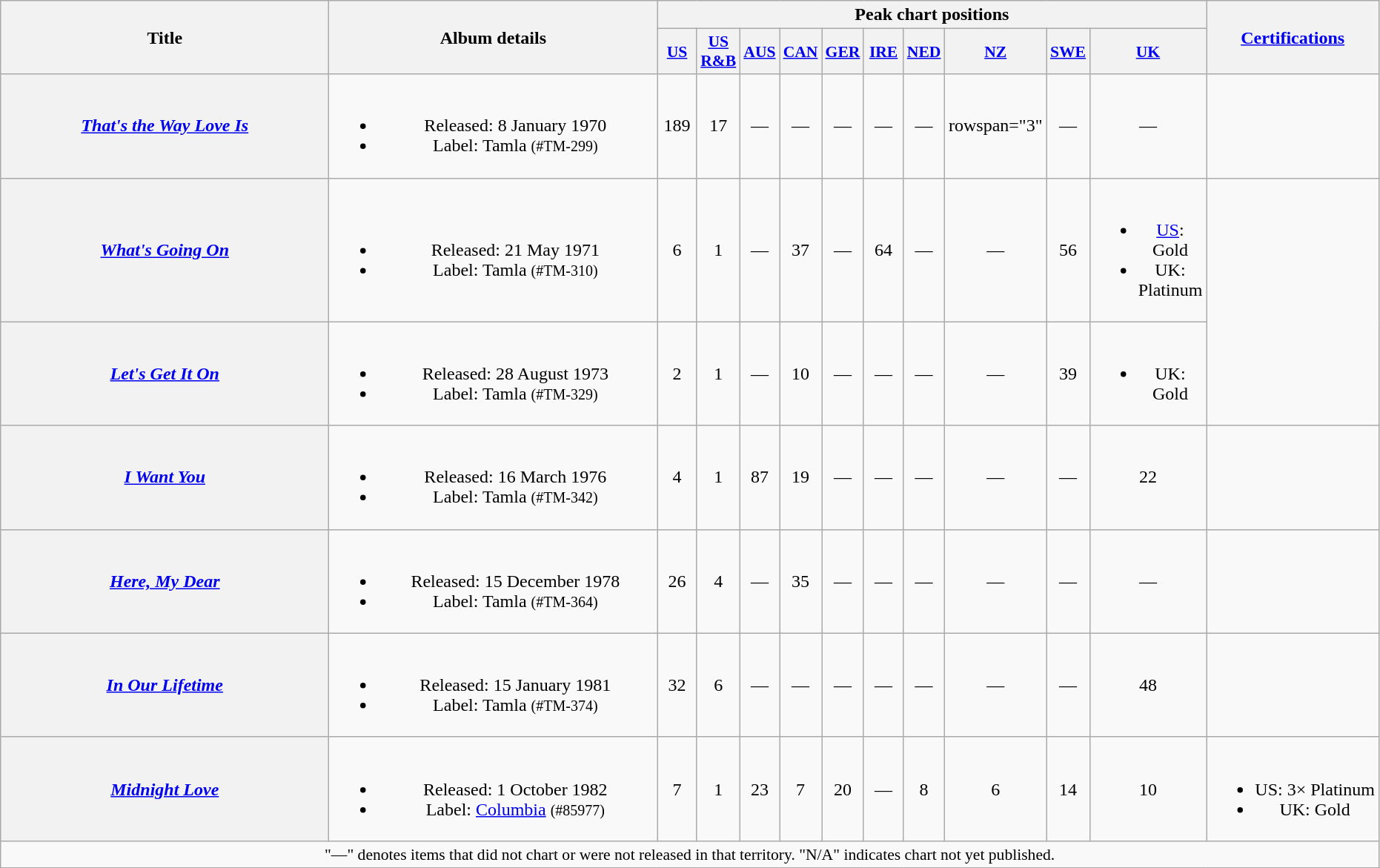<table class="wikitable plainrowheaders" style="text-align:center;">
<tr>
<th scope="col" rowspan="2" style="width:18em;">Title</th>
<th scope="col" rowspan="2" style="width:18em;">Album details</th>
<th scope="col" colspan="10">Peak chart positions</th>
<th scope="col" rowspan="2"><a href='#'>Certifications</a></th>
</tr>
<tr>
<th style="width:2em;font-size:90%;"><a href='#'>US</a><br></th>
<th style="width:2em;font-size:90%;"><a href='#'>US<br>R&B</a><br></th>
<th style="width:2em;font-size:90%;"><a href='#'>AUS</a><br></th>
<th style="width:2em;font-size:90%;"><a href='#'>CAN</a><br></th>
<th style="width:2em;font-size:90%;"><a href='#'>GER</a><br></th>
<th style="width:2em;font-size:90%;"><a href='#'>IRE</a><br></th>
<th style="width:2em;font-size:90%;"><a href='#'>NED</a><br></th>
<th style="width:2em;font-size:90%;"><a href='#'>NZ</a><br></th>
<th style="width:2em;font-size:90%;"><a href='#'>SWE</a><br></th>
<th style="width:2em;font-size:90%;"><a href='#'>UK</a><br></th>
</tr>
<tr>
<th scope="row"><em><a href='#'>That's the Way Love Is</a></em></th>
<td><br><ul><li>Released: 8 January 1970</li><li>Label: Tamla <small>(#TM-299)</small></li></ul></td>
<td>189</td>
<td>17</td>
<td>—</td>
<td>—</td>
<td>—</td>
<td>—</td>
<td>—</td>
<td>rowspan="3" </td>
<td>—</td>
<td>—</td>
<td></td>
</tr>
<tr>
<th scope="row"><em><a href='#'>What's Going On</a></em></th>
<td><br><ul><li>Released: 21 May 1971</li><li>Label: Tamla <small>(#TM-310)</small></li></ul></td>
<td>6</td>
<td>1</td>
<td>—</td>
<td>37</td>
<td>—</td>
<td>64<br></td>
<td>—</td>
<td>—</td>
<td>56<br></td>
<td><br><ul><li><a href='#'>US</a>: Gold</li><li>UK: Platinum</li></ul></td>
</tr>
<tr>
<th scope="row"><em><a href='#'>Let's Get It On</a></em></th>
<td><br><ul><li>Released: 28 August 1973</li><li>Label: Tamla <small>(#TM-329)</small></li></ul></td>
<td>2</td>
<td>1</td>
<td>—</td>
<td>10</td>
<td>—</td>
<td>—</td>
<td>—</td>
<td>—</td>
<td>39</td>
<td><br><ul><li>UK: Gold</li></ul></td>
</tr>
<tr>
<th scope="row"><em><a href='#'>I Want You</a></em></th>
<td><br><ul><li>Released: 16 March 1976</li><li>Label: Tamla <small>(#TM-342)</small></li></ul></td>
<td>4</td>
<td>1</td>
<td>87</td>
<td>19</td>
<td>—</td>
<td>—</td>
<td>—</td>
<td>—</td>
<td>—</td>
<td>22</td>
<td></td>
</tr>
<tr>
<th scope="row"><em><a href='#'>Here, My Dear</a></em></th>
<td><br><ul><li>Released: 15 December 1978</li><li>Label: Tamla <small>(#TM-364)</small></li></ul></td>
<td>26</td>
<td>4</td>
<td>—</td>
<td>35</td>
<td>—</td>
<td>—</td>
<td>—</td>
<td>—</td>
<td>—</td>
<td>—</td>
<td></td>
</tr>
<tr>
<th scope="row"><em><a href='#'>In Our Lifetime</a></em></th>
<td><br><ul><li>Released: 15 January 1981</li><li>Label: Tamla <small>(#TM-374)</small></li></ul></td>
<td>32</td>
<td>6</td>
<td>—</td>
<td>—</td>
<td>—</td>
<td>—</td>
<td>—</td>
<td>—</td>
<td>—</td>
<td>48</td>
<td></td>
</tr>
<tr>
<th scope="row"><em><a href='#'>Midnight Love</a></em></th>
<td><br><ul><li>Released: 1 October 1982</li><li>Label: <a href='#'>Columbia</a> <small>(#85977)</small></li></ul></td>
<td>7</td>
<td>1</td>
<td>23</td>
<td>7</td>
<td>20</td>
<td>—</td>
<td>8</td>
<td>6</td>
<td>14</td>
<td>10</td>
<td><br><ul><li>US: 3× Platinum</li><li>UK: Gold</li></ul></td>
</tr>
<tr>
<td align="center" colspan="15" style="font-size:90%">"—" denotes items that did not chart or were not released in that territory. "N/A" indicates chart not yet published.</td>
</tr>
</table>
